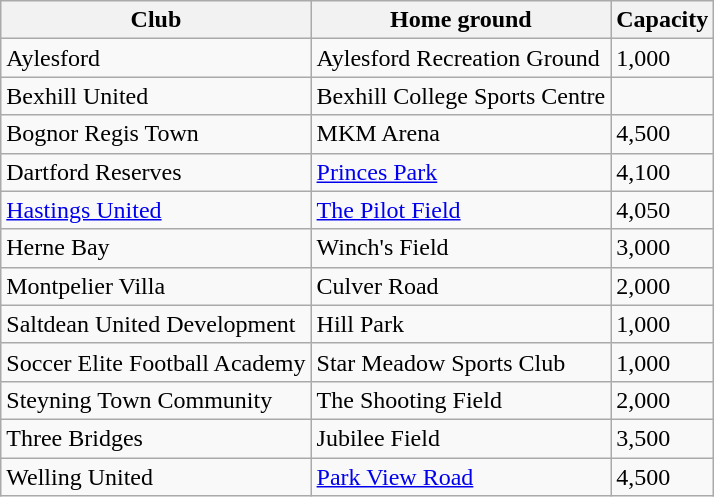<table class="wikitable" border="1">
<tr>
<th>Club</th>
<th>Home ground</th>
<th>Capacity</th>
</tr>
<tr>
<td>Aylesford</td>
<td>Aylesford Recreation Ground</td>
<td>1,000</td>
</tr>
<tr>
<td>Bexhill United</td>
<td>Bexhill College Sports Centre</td>
<td></td>
</tr>
<tr>
<td>Bognor Regis Town</td>
<td>MKM Arena</td>
<td>4,500</td>
</tr>
<tr>
<td>Dartford Reserves</td>
<td><a href='#'>Princes Park</a></td>
<td>4,100</td>
</tr>
<tr>
<td><a href='#'>Hastings United</a></td>
<td><a href='#'>The Pilot Field</a></td>
<td>4,050</td>
</tr>
<tr>
<td>Herne Bay</td>
<td>Winch's Field</td>
<td>3,000</td>
</tr>
<tr>
<td>Montpelier Villa</td>
<td>Culver Road</td>
<td>2,000</td>
</tr>
<tr>
<td>Saltdean United Development</td>
<td>Hill Park</td>
<td>1,000</td>
</tr>
<tr>
<td>Soccer Elite Football Academy</td>
<td>Star Meadow Sports Club</td>
<td>1,000</td>
</tr>
<tr>
<td>Steyning Town Community</td>
<td>The Shooting Field</td>
<td>2,000</td>
</tr>
<tr>
<td>Three Bridges</td>
<td>Jubilee Field</td>
<td>3,500</td>
</tr>
<tr>
<td>Welling United</td>
<td><a href='#'>Park View Road</a></td>
<td>4,500</td>
</tr>
</table>
